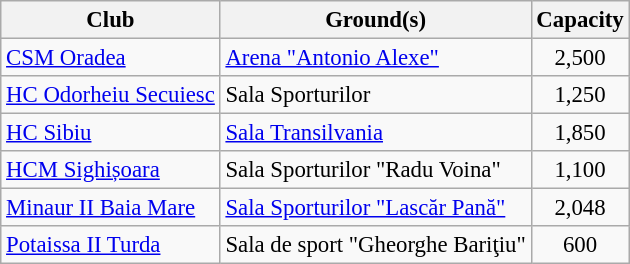<table class="wikitable sortable" style="font-size:95%;">
<tr>
<th>Club</th>
<th>Ground(s)</th>
<th>Capacity</th>
</tr>
<tr>
<td><a href='#'>CSM Oradea</a></td>
<td><a href='#'>Arena "Antonio Alexe"</a></td>
<td align=center>2,500</td>
</tr>
<tr>
<td><a href='#'>HC Odorheiu Secuiesc</a></td>
<td>Sala Sporturilor</td>
<td align=center>1,250</td>
</tr>
<tr>
<td><a href='#'>HC Sibiu</a></td>
<td><a href='#'>Sala Transilvania</a></td>
<td align=center>1,850</td>
</tr>
<tr>
<td><a href='#'>HCM Sighișoara</a></td>
<td>Sala Sporturilor "Radu Voina"</td>
<td align=center>1,100</td>
</tr>
<tr>
<td><a href='#'>Minaur II Baia Mare</a></td>
<td><a href='#'>Sala Sporturilor "Lascăr Pană"</a></td>
<td align=center>2,048</td>
</tr>
<tr>
<td><a href='#'>Potaissa II Turda</a></td>
<td>Sala de sport "Gheorghe Bariţiu"</td>
<td align=center>600</td>
</tr>
</table>
